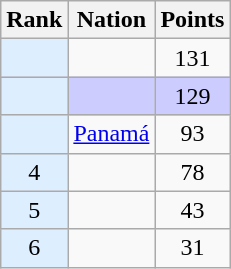<table class="wikitable sortable" style="text-align:center">
<tr>
<th>Rank</th>
<th>Nation</th>
<th>Points</th>
</tr>
<tr>
<td bgcolor = DDEEFF></td>
<td align=left></td>
<td>131</td>
</tr>
<tr style="background-color:#ccccff">
<td bgcolor = DDEEFF></td>
<td align=left></td>
<td>129</td>
</tr>
<tr>
<td bgcolor = DDEEFF></td>
<td align=left> <a href='#'>Panamá</a></td>
<td>93</td>
</tr>
<tr>
<td bgcolor = DDEEFF>4</td>
<td align=left></td>
<td>78</td>
</tr>
<tr>
<td bgcolor = DDEEFF>5</td>
<td align=left></td>
<td>43</td>
</tr>
<tr>
<td bgcolor = DDEEFF>6</td>
<td align=left></td>
<td>31</td>
</tr>
</table>
